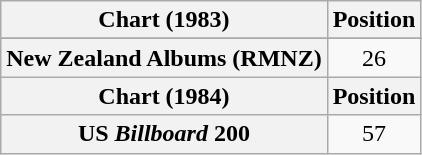<table class="wikitable sortable plainrowheaders" style="text-align:center">
<tr>
<th scope="col">Chart (1983)</th>
<th scope="col">Position</th>
</tr>
<tr>
</tr>
<tr>
<th scope="row">New Zealand Albums (RMNZ)</th>
<td>26</td>
</tr>
<tr>
<th scope="col">Chart (1984)</th>
<th scope="col">Position</th>
</tr>
<tr>
<th scope="row">US <em>Billboard</em> 200</th>
<td>57</td>
</tr>
</table>
